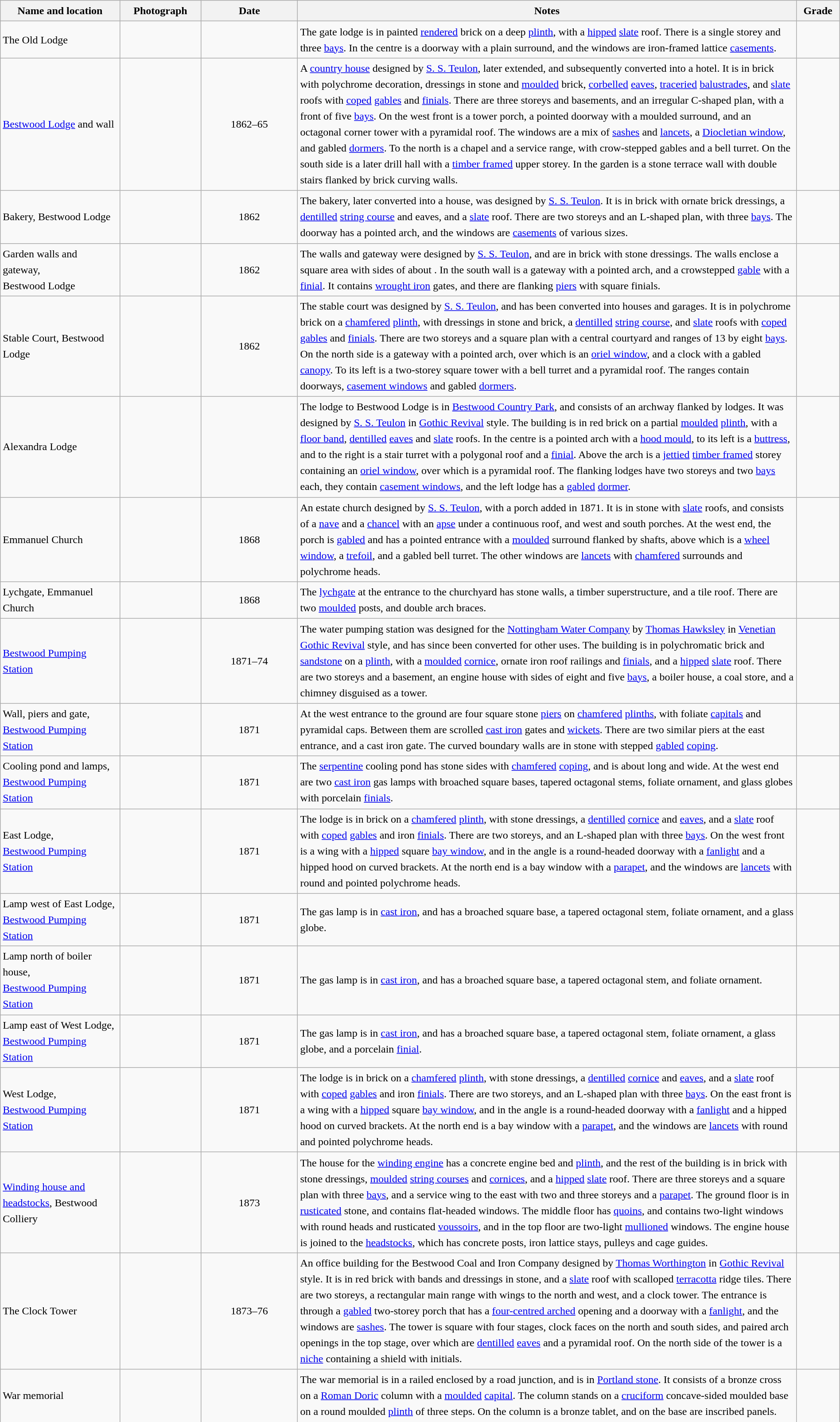<table class="wikitable sortable plainrowheaders" style="width:100%; border:0px; text-align:left; line-height:150%">
<tr>
<th scope="col"  style="width:150px">Name and location</th>
<th scope="col"  style="width:100px" class="unsortable">Photograph</th>
<th scope="col"  style="width:120px">Date</th>
<th scope="col"  style="width:650px" class="unsortable">Notes</th>
<th scope="col"  style="width:50px">Grade</th>
</tr>
<tr>
<td>The Old Lodge<br><small></small></td>
<td></td>
<td align="center"></td>
<td>The gate lodge is in painted <a href='#'>rendered</a> brick on a deep <a href='#'>plinth</a>, with a <a href='#'>hipped</a> <a href='#'>slate</a> roof.  There is a single storey and three <a href='#'>bays</a>.  In the centre is a doorway with a plain surround, and the windows are iron-framed lattice <a href='#'>casements</a>.</td>
<td align="center" ></td>
</tr>
<tr>
<td><a href='#'>Bestwood Lodge</a> and wall<br><small></small></td>
<td></td>
<td align="center">1862–65</td>
<td>A <a href='#'>country house</a> designed by <a href='#'>S. S. Teulon</a>, later extended, and subsequently converted into a hotel.  It is in brick with polychrome decoration, dressings in stone and <a href='#'>moulded</a> brick, <a href='#'>corbelled</a> <a href='#'>eaves</a>, <a href='#'>traceried</a> <a href='#'>balustrades</a>, and <a href='#'>slate</a> roofs with <a href='#'>coped</a> <a href='#'>gables</a> and <a href='#'>finials</a>.  There are three storeys and basements, and an irregular C-shaped plan, with a front of five <a href='#'>bays</a>.  On the west front is a tower porch, a pointed doorway with a moulded surround, and an octagonal corner tower with a pyramidal roof.  The windows are a mix of <a href='#'>sashes</a> and <a href='#'>lancets</a>, a <a href='#'>Diocletian window</a>, and gabled <a href='#'>dormers</a>.  To the north is a chapel and a service range, with crow-stepped gables and a bell turret.  On the south side is a later drill hall with a <a href='#'>timber framed</a> upper storey.  In the garden is a stone terrace wall with double stairs flanked by brick curving walls.</td>
<td align="center" ></td>
</tr>
<tr>
<td>Bakery, Bestwood Lodge<br><small></small></td>
<td></td>
<td align="center">1862</td>
<td>The bakery, later converted into a house, was designed by <a href='#'>S. S. Teulon</a>.  It is in brick with ornate brick dressings, a <a href='#'>dentilled</a> <a href='#'>string course</a> and eaves, and a <a href='#'>slate</a> roof.  There are two storeys and an L-shaped plan, with three <a href='#'>bays</a>.  The doorway has a pointed arch, and the windows are <a href='#'>casements</a> of various sizes.</td>
<td align="center" ></td>
</tr>
<tr>
<td>Garden walls and gateway,<br>Bestwood Lodge<br><small></small></td>
<td></td>
<td align="center">1862</td>
<td>The walls and gateway were designed by <a href='#'>S. S. Teulon</a>, and are in brick with stone dressings.  The walls enclose a square area with sides of about .  In the south wall is a gateway with a pointed arch, and a crowstepped <a href='#'>gable</a> with a <a href='#'>finial</a>.  It contains <a href='#'>wrought iron</a> gates, and there are flanking <a href='#'>piers</a> with square finials.</td>
<td align="center" ></td>
</tr>
<tr>
<td>Stable Court, Bestwood Lodge<br><small></small></td>
<td></td>
<td align="center">1862</td>
<td>The stable court was designed by <a href='#'>S. S. Teulon</a>, and has been converted into houses and garages.  It is in polychrome brick on a <a href='#'>chamfered</a> <a href='#'>plinth</a>, with dressings in stone and brick, a <a href='#'>dentilled</a> <a href='#'>string course</a>, and <a href='#'>slate</a> roofs with <a href='#'>coped</a> <a href='#'>gables</a> and <a href='#'>finials</a>.  There are two storeys and a square plan with a central courtyard and ranges of 13 by eight <a href='#'>bays</a>.  On the north side is a gateway with a pointed arch, over which is an <a href='#'>oriel window</a>, and a clock with a gabled <a href='#'>canopy</a>.  To its left is a two-storey square tower with a bell turret and a pyramidal roof.  The ranges contain doorways, <a href='#'>casement windows</a> and gabled <a href='#'>dormers</a>.</td>
<td align="center" ></td>
</tr>
<tr>
<td>Alexandra Lodge<br><small></small></td>
<td></td>
<td align="center"></td>
<td>The lodge to Bestwood Lodge is in <a href='#'>Bestwood Country Park</a>, and consists of an archway flanked by lodges.  It was designed by <a href='#'>S. S. Teulon</a> in <a href='#'>Gothic Revival</a> style.  The building is in red brick on a partial <a href='#'>moulded</a> <a href='#'>plinth</a>, with a <a href='#'>floor band</a>, <a href='#'>dentilled</a> <a href='#'>eaves</a> and <a href='#'>slate</a> roofs.  In the centre is a pointed arch with a <a href='#'>hood mould</a>, to its left is a <a href='#'>buttress</a>, and to the right is a stair turret with a polygonal roof and a <a href='#'>finial</a>.  Above the arch is a <a href='#'>jettied</a> <a href='#'>timber framed</a> storey containing an <a href='#'>oriel window</a>, over which is a pyramidal roof.  The flanking lodges have two storeys and two <a href='#'>bays</a> each, they contain <a href='#'>casement windows</a>, and the left lodge has a <a href='#'>gabled</a> <a href='#'>dormer</a>.</td>
<td align="center" ></td>
</tr>
<tr>
<td>Emmanuel Church<br><small></small></td>
<td></td>
<td align="center">1868</td>
<td>An estate church designed by <a href='#'>S. S. Teulon</a>, with a porch added in 1871.  It is in stone with <a href='#'>slate</a> roofs, and consists of a <a href='#'>nave</a> and a <a href='#'>chancel</a> with an <a href='#'>apse</a> under a continuous roof, and  west and south porches.  At the west end, the porch is <a href='#'>gabled</a> and has a pointed entrance with a <a href='#'>moulded</a> surround flanked by shafts, above which is a <a href='#'>wheel window</a>, a <a href='#'>trefoil</a>, and a gabled bell turret.  The other windows are <a href='#'>lancets</a> with <a href='#'>chamfered</a> surrounds and polychrome heads.</td>
<td align="center" ></td>
</tr>
<tr>
<td>Lychgate, Emmanuel Church<br><small></small></td>
<td></td>
<td align="center">1868</td>
<td>The <a href='#'>lychgate</a> at the entrance to the churchyard has stone walls, a timber superstructure, and a tile roof.  There are two <a href='#'>moulded</a> posts, and double arch braces.</td>
<td align="center" ></td>
</tr>
<tr>
<td><a href='#'>Bestwood Pumping Station</a><br><small></small></td>
<td></td>
<td align="center">1871–74</td>
<td>The water pumping station was designed for the <a href='#'>Nottingham Water Company</a> by <a href='#'>Thomas Hawksley</a> in <a href='#'>Venetian Gothic Revival</a> style, and has since been converted for other uses.  The building is in polychromatic brick and <a href='#'>sandstone</a> on a <a href='#'>plinth</a>, with a <a href='#'>moulded</a> <a href='#'>cornice</a>, ornate iron roof railings and <a href='#'>finials</a>, and a <a href='#'>hipped</a> <a href='#'>slate</a> roof.  There are two storeys and a basement, an engine house with sides of eight and five <a href='#'>bays</a>, a boiler house, a coal store, and a chimney disguised as a tower.</td>
<td align="center" ></td>
</tr>
<tr>
<td>Wall, piers and gate,<br><a href='#'>Bestwood Pumping Station</a><br><small></small></td>
<td></td>
<td align="center">1871</td>
<td>At the west entrance to the ground are four square stone <a href='#'>piers</a> on <a href='#'>chamfered</a> <a href='#'>plinths</a>, with foliate <a href='#'>capitals</a> and pyramidal caps.   Between them are scrolled <a href='#'>cast iron</a> gates and <a href='#'>wickets</a>.  There are two similar piers at the east entrance, and a cast iron gate. The curved boundary walls are in stone with stepped <a href='#'>gabled</a> <a href='#'>coping</a>.</td>
<td align="center" ></td>
</tr>
<tr>
<td>Cooling pond and lamps,<br><a href='#'>Bestwood Pumping Station</a><br><small></small></td>
<td></td>
<td align="center">1871</td>
<td>The <a href='#'>serpentine</a> cooling pond has stone sides with <a href='#'>chamfered</a> <a href='#'>coping</a>, and is about  long and  wide.  At the west end are two <a href='#'>cast iron</a> gas lamps with broached square bases, tapered octagonal stems, foliate ornament, and glass globes with porcelain <a href='#'>finials</a>.</td>
<td align="center" ></td>
</tr>
<tr>
<td>East Lodge,<br><a href='#'>Bestwood Pumping Station</a><br><small></small></td>
<td></td>
<td align="center">1871</td>
<td>The lodge is in brick on a <a href='#'>chamfered</a> <a href='#'>plinth</a>, with stone dressings, a <a href='#'>dentilled</a> <a href='#'>cornice</a> and <a href='#'>eaves</a>, and a <a href='#'>slate</a> roof with <a href='#'>coped</a> <a href='#'>gables</a> and iron <a href='#'>finials</a>.  There are two storeys, and an L-shaped plan with three <a href='#'>bays</a>.  On the west front is a wing with a <a href='#'>hipped</a> square <a href='#'>bay window</a>, and in the angle is a round-headed doorway with a <a href='#'>fanlight</a> and a hipped hood on curved brackets.  At the north end is a bay window with a <a href='#'>parapet</a>, and the windows are <a href='#'>lancets</a> with round and pointed polychrome heads.</td>
<td align="center" ></td>
</tr>
<tr>
<td>Lamp west of East Lodge,<br><a href='#'>Bestwood Pumping Station</a><br><small></small></td>
<td></td>
<td align="center">1871</td>
<td>The gas lamp is in <a href='#'>cast iron</a>, and has a broached square base, a tapered octagonal stem, foliate ornament, and a glass globe.</td>
<td align="center" ></td>
</tr>
<tr>
<td>Lamp north of boiler house,<br><a href='#'>Bestwood Pumping Station</a><br><small></small></td>
<td></td>
<td align="center">1871</td>
<td>The gas lamp is in <a href='#'>cast iron</a>, and has a broached square base, a tapered octagonal stem, and foliate ornament.</td>
<td align="center" ></td>
</tr>
<tr>
<td>Lamp east of West Lodge,<br><a href='#'>Bestwood Pumping Station</a><br><small></small></td>
<td></td>
<td align="center">1871</td>
<td>The gas lamp is in <a href='#'>cast iron</a>, and has a broached square base, a tapered octagonal stem, foliate ornament, a glass globe, and a porcelain <a href='#'>finial</a>.</td>
<td align="center" ></td>
</tr>
<tr>
<td>West Lodge,<br><a href='#'>Bestwood Pumping Station</a><br><small></small></td>
<td></td>
<td align="center">1871</td>
<td>The lodge is in brick on a <a href='#'>chamfered</a> <a href='#'>plinth</a>, with stone dressings, a <a href='#'>dentilled</a> <a href='#'>cornice</a> and <a href='#'>eaves</a>, and a <a href='#'>slate</a> roof with <a href='#'>coped</a> <a href='#'>gables</a> and iron <a href='#'>finials</a>.  There are two storeys, and an L-shaped plan with three <a href='#'>bays</a>.  On the east front is a wing with a <a href='#'>hipped</a> square <a href='#'>bay window</a>, and in the angle is a round-headed doorway with a <a href='#'>fanlight</a> and a hipped hood on curved brackets.  At the north end is a bay window with a <a href='#'>parapet</a>, and the windows are <a href='#'>lancets</a> with round and pointed polychrome heads.</td>
<td align="center" ></td>
</tr>
<tr>
<td><a href='#'>Winding house and headstocks</a>, Bestwood Colliery<br><small></small></td>
<td></td>
<td align="center">1873</td>
<td>The house for the <a href='#'>winding engine</a> has a concrete engine bed and <a href='#'>plinth</a>, and the rest of the building is in brick with stone dressings, <a href='#'>moulded</a> <a href='#'>string courses</a> and <a href='#'>cornices</a>, and a <a href='#'>hipped</a> <a href='#'>slate</a> roof.  There are three storeys and a square plan with three <a href='#'>bays</a>, and a service wing to the east with two and three storeys and a <a href='#'>parapet</a>.  The ground floor is in <a href='#'>rusticated</a> stone, and contains flat-headed windows.  The middle floor has <a href='#'>quoins</a>, and contains two-light windows with round heads and rusticated <a href='#'>voussoirs</a>, and in the top floor are two-light <a href='#'>mullioned</a> windows.  The engine house is joined to the <a href='#'>headstocks</a>, which has concrete posts, iron lattice stays, pulleys and cage guides.</td>
<td align="center" ></td>
</tr>
<tr>
<td>The Clock Tower<br><small></small></td>
<td></td>
<td align="center">1873–76</td>
<td>An office building for the Bestwood Coal and Iron Company designed by <a href='#'>Thomas Worthington</a> in <a href='#'>Gothic Revival</a> style.  It is in red brick with bands and dressings in stone, and a <a href='#'>slate</a> roof with scalloped <a href='#'>terracotta</a> ridge tiles.  There are two storeys, a rectangular main range with wings to the north and west, and a clock tower.  The entrance is through a <a href='#'>gabled</a> two-storey porch that has a <a href='#'>four-centred arched</a> opening and a doorway with a <a href='#'>fanlight</a>, and the windows are <a href='#'>sashes</a>.  The tower is square with four stages, clock faces on the north and south sides, and paired arch openings in the top stage, over which are <a href='#'>dentilled</a> <a href='#'>eaves</a> and a pyramidal roof.  On the north side of the tower is a <a href='#'>niche</a> containing a shield with initials.</td>
<td align="center" ></td>
</tr>
<tr>
<td>War memorial<br><small></small></td>
<td></td>
<td align="center"></td>
<td>The war memorial is in a railed enclosed by a road junction, and is in <a href='#'>Portland stone</a>.  It consists of a bronze cross on a <a href='#'>Roman Doric</a> column with a <a href='#'>moulded</a> <a href='#'>capital</a>.  The column stands on a <a href='#'>cruciform</a> concave-sided moulded base on a round moulded <a href='#'>plinth</a> of three steps.  On the column is a bronze tablet, and on the base are inscribed panels.</td>
<td align="center" ></td>
</tr>
<tr>
</tr>
</table>
